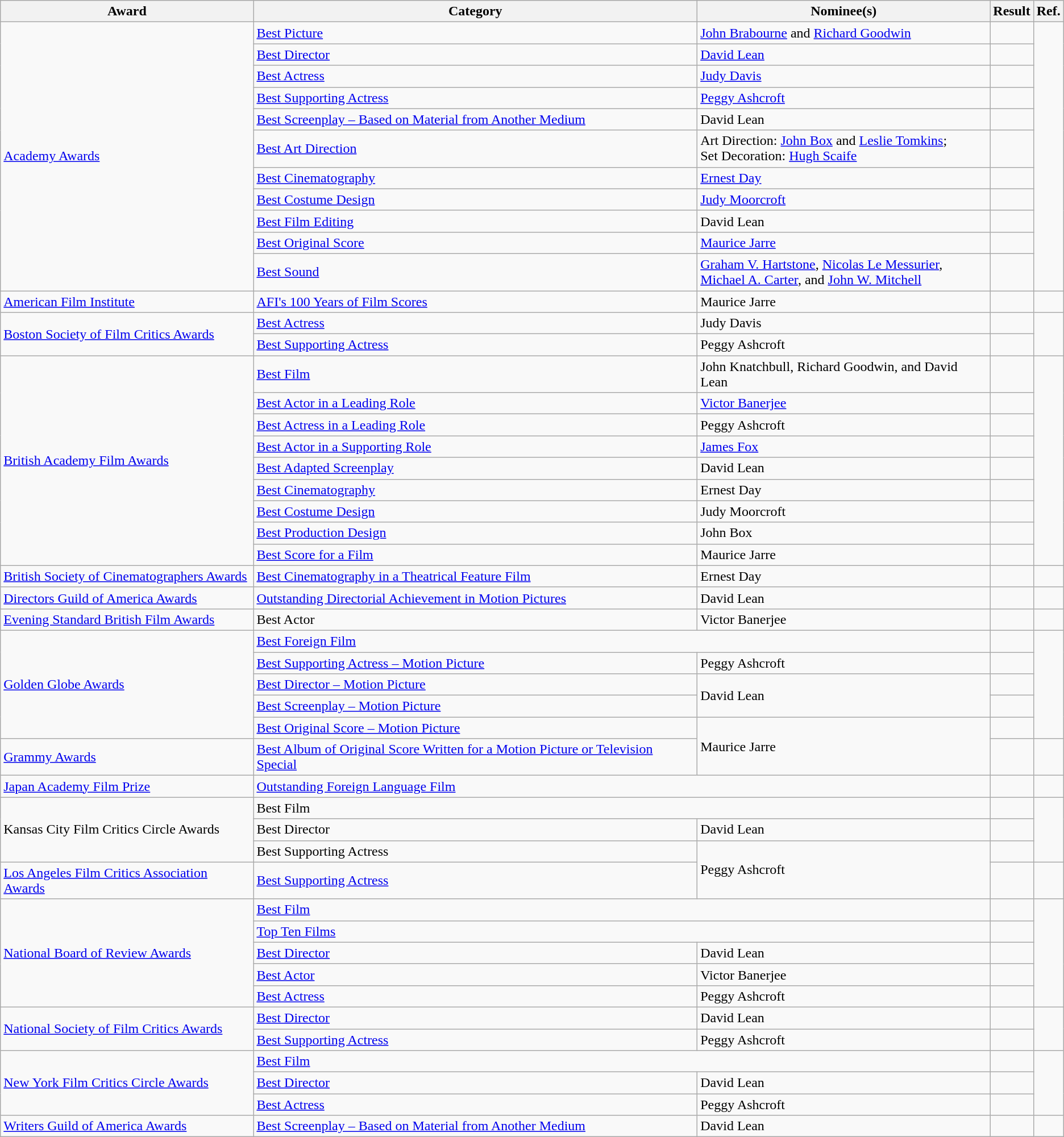<table class="wikitable plainrowheaders">
<tr>
<th>Award</th>
<th>Category</th>
<th>Nominee(s)</th>
<th>Result</th>
<th>Ref.</th>
</tr>
<tr>
<td rowspan="11"><a href='#'>Academy Awards</a></td>
<td><a href='#'>Best Picture</a></td>
<td><a href='#'>John Brabourne</a> and <a href='#'>Richard Goodwin</a></td>
<td></td>
<td align="center" rowspan="11"></td>
</tr>
<tr>
<td><a href='#'>Best Director</a></td>
<td><a href='#'>David Lean</a></td>
<td></td>
</tr>
<tr>
<td><a href='#'>Best Actress</a></td>
<td><a href='#'>Judy Davis</a></td>
<td></td>
</tr>
<tr>
<td><a href='#'>Best Supporting Actress</a></td>
<td><a href='#'>Peggy Ashcroft</a></td>
<td></td>
</tr>
<tr>
<td><a href='#'>Best Screenplay – Based on Material from Another Medium</a></td>
<td>David Lean</td>
<td></td>
</tr>
<tr>
<td><a href='#'>Best Art Direction</a></td>
<td>Art Direction: <a href='#'>John Box</a> and <a href='#'>Leslie Tomkins</a>; <br> Set Decoration: <a href='#'>Hugh Scaife</a></td>
<td></td>
</tr>
<tr>
<td><a href='#'>Best Cinematography</a></td>
<td><a href='#'>Ernest Day</a></td>
<td></td>
</tr>
<tr>
<td><a href='#'>Best Costume Design</a></td>
<td><a href='#'>Judy Moorcroft</a></td>
<td></td>
</tr>
<tr>
<td><a href='#'>Best Film Editing</a></td>
<td>David Lean</td>
<td></td>
</tr>
<tr>
<td><a href='#'>Best Original Score</a></td>
<td><a href='#'>Maurice Jarre</a></td>
<td></td>
</tr>
<tr>
<td><a href='#'>Best Sound</a></td>
<td><a href='#'>Graham V. Hartstone</a>, <a href='#'>Nicolas Le Messurier</a>, <br> <a href='#'>Michael A. Carter</a>, and <a href='#'>John W. Mitchell</a></td>
<td></td>
</tr>
<tr>
<td><a href='#'>American Film Institute</a></td>
<td><a href='#'>AFI's 100 Years of Film Scores</a></td>
<td>Maurice Jarre</td>
<td></td>
<td align="center"></td>
</tr>
<tr>
<td rowspan="2"><a href='#'>Boston Society of Film Critics Awards</a></td>
<td><a href='#'>Best Actress</a></td>
<td>Judy Davis</td>
<td></td>
<td align="center" rowspan="2"></td>
</tr>
<tr>
<td><a href='#'>Best Supporting Actress</a></td>
<td>Peggy Ashcroft</td>
<td></td>
</tr>
<tr>
<td rowspan="9"><a href='#'>British Academy Film Awards</a></td>
<td><a href='#'>Best Film</a></td>
<td>John Knatchbull, Richard Goodwin, and David Lean</td>
<td></td>
<td align="center" rowspan="9"></td>
</tr>
<tr>
<td><a href='#'>Best Actor in a Leading Role</a></td>
<td><a href='#'>Victor Banerjee</a></td>
<td></td>
</tr>
<tr>
<td><a href='#'>Best Actress in a Leading Role</a></td>
<td>Peggy Ashcroft</td>
<td></td>
</tr>
<tr>
<td><a href='#'>Best Actor in a Supporting Role</a></td>
<td><a href='#'>James Fox</a></td>
<td></td>
</tr>
<tr>
<td><a href='#'>Best Adapted Screenplay</a></td>
<td>David Lean</td>
<td></td>
</tr>
<tr>
<td><a href='#'>Best Cinematography</a></td>
<td>Ernest Day</td>
<td></td>
</tr>
<tr>
<td><a href='#'>Best Costume Design</a></td>
<td>Judy Moorcroft</td>
<td></td>
</tr>
<tr>
<td><a href='#'>Best Production Design</a></td>
<td>John Box</td>
<td></td>
</tr>
<tr>
<td><a href='#'>Best Score for a Film</a></td>
<td>Maurice Jarre</td>
<td></td>
</tr>
<tr>
<td><a href='#'>British Society of Cinematographers Awards</a></td>
<td><a href='#'>Best Cinematography in a Theatrical Feature Film</a></td>
<td>Ernest Day</td>
<td></td>
<td align="center"></td>
</tr>
<tr>
<td><a href='#'>Directors Guild of America Awards</a></td>
<td><a href='#'>Outstanding Directorial Achievement in Motion Pictures</a></td>
<td>David Lean</td>
<td></td>
<td align="center"></td>
</tr>
<tr>
<td><a href='#'>Evening Standard British Film Awards</a></td>
<td>Best Actor</td>
<td>Victor Banerjee</td>
<td></td>
<td align="center"></td>
</tr>
<tr>
<td rowspan="5"><a href='#'>Golden Globe Awards</a></td>
<td colspan="2"><a href='#'>Best Foreign Film</a></td>
<td></td>
<td align="center" rowspan="5"></td>
</tr>
<tr>
<td><a href='#'>Best Supporting Actress – Motion Picture</a></td>
<td>Peggy Ashcroft</td>
<td></td>
</tr>
<tr>
<td><a href='#'>Best Director – Motion Picture</a></td>
<td rowspan="2">David Lean</td>
<td></td>
</tr>
<tr>
<td><a href='#'>Best Screenplay – Motion Picture</a></td>
<td></td>
</tr>
<tr>
<td><a href='#'>Best Original Score – Motion Picture</a></td>
<td rowspan="2">Maurice Jarre</td>
<td></td>
</tr>
<tr>
<td><a href='#'>Grammy Awards</a></td>
<td><a href='#'>Best Album of Original Score Written for a Motion Picture or Television Special</a></td>
<td></td>
<td align="center"></td>
</tr>
<tr>
<td><a href='#'>Japan Academy Film Prize</a></td>
<td colspan="2"><a href='#'>Outstanding Foreign Language Film</a></td>
<td></td>
<td align="center"></td>
</tr>
<tr>
<td rowspan="3">Kansas City Film Critics Circle Awards</td>
<td colspan="2">Best Film</td>
<td></td>
<td align="center" rowspan="3"></td>
</tr>
<tr>
<td>Best Director</td>
<td>David Lean</td>
<td></td>
</tr>
<tr>
<td>Best Supporting Actress</td>
<td rowspan="2">Peggy Ashcroft</td>
<td></td>
</tr>
<tr>
<td><a href='#'>Los Angeles Film Critics Association Awards</a></td>
<td><a href='#'>Best Supporting Actress</a></td>
<td></td>
<td align="center"></td>
</tr>
<tr>
<td rowspan="5"><a href='#'>National Board of Review Awards</a></td>
<td colspan="2"><a href='#'>Best Film</a></td>
<td></td>
<td align="center" rowspan="5"></td>
</tr>
<tr>
<td colspan="2"><a href='#'>Top Ten Films</a></td>
<td></td>
</tr>
<tr>
<td><a href='#'>Best Director</a></td>
<td>David Lean</td>
<td></td>
</tr>
<tr>
<td><a href='#'>Best Actor</a></td>
<td>Victor Banerjee</td>
<td></td>
</tr>
<tr>
<td><a href='#'>Best Actress</a></td>
<td>Peggy Ashcroft</td>
<td></td>
</tr>
<tr>
<td rowspan="2"><a href='#'>National Society of Film Critics Awards</a></td>
<td><a href='#'>Best Director</a></td>
<td>David Lean</td>
<td></td>
<td align="center" rowspan="2"></td>
</tr>
<tr>
<td><a href='#'>Best Supporting Actress</a></td>
<td>Peggy Ashcroft</td>
<td></td>
</tr>
<tr>
<td rowspan="3"><a href='#'>New York Film Critics Circle Awards</a></td>
<td colspan="2"><a href='#'>Best Film</a></td>
<td></td>
<td align="center" rowspan="3"></td>
</tr>
<tr>
<td><a href='#'>Best Director</a></td>
<td>David Lean</td>
<td></td>
</tr>
<tr>
<td><a href='#'>Best Actress</a></td>
<td>Peggy Ashcroft</td>
<td></td>
</tr>
<tr>
<td><a href='#'>Writers Guild of America Awards</a></td>
<td><a href='#'>Best Screenplay – Based on Material from Another Medium</a></td>
<td>David Lean</td>
<td></td>
<td align="center"></td>
</tr>
</table>
